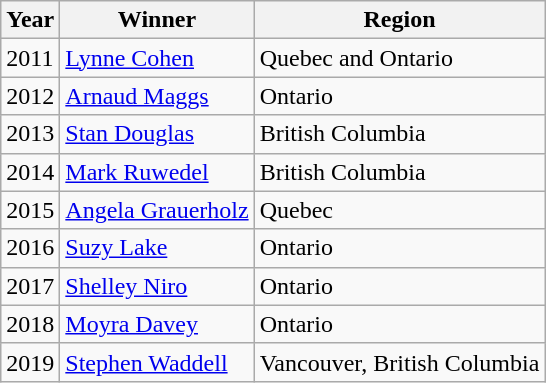<table class="wikitable">
<tr>
<th>Year</th>
<th>Winner</th>
<th>Region</th>
</tr>
<tr>
<td>2011</td>
<td><a href='#'>Lynne Cohen</a></td>
<td>Quebec and Ontario</td>
</tr>
<tr>
<td>2012</td>
<td><a href='#'>Arnaud Maggs</a></td>
<td>Ontario</td>
</tr>
<tr>
<td>2013</td>
<td><a href='#'>Stan Douglas</a></td>
<td>British Columbia</td>
</tr>
<tr>
<td>2014</td>
<td><a href='#'>Mark Ruwedel</a></td>
<td>British Columbia</td>
</tr>
<tr>
<td>2015</td>
<td><a href='#'>Angela Grauerholz</a></td>
<td>Quebec</td>
</tr>
<tr>
<td>2016</td>
<td><a href='#'>Suzy Lake</a></td>
<td>Ontario</td>
</tr>
<tr>
<td>2017</td>
<td><a href='#'>Shelley Niro</a></td>
<td>Ontario</td>
</tr>
<tr>
<td>2018</td>
<td><a href='#'>Moyra Davey</a></td>
<td>Ontario</td>
</tr>
<tr>
<td>2019</td>
<td><a href='#'>Stephen Waddell</a></td>
<td>Vancouver, British Columbia</td>
</tr>
</table>
